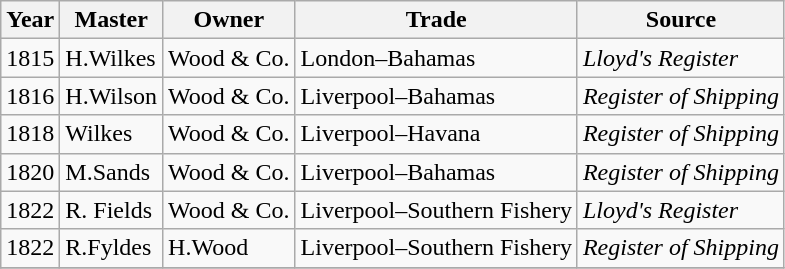<table class="sortable wikitable">
<tr>
<th>Year</th>
<th>Master</th>
<th>Owner</th>
<th>Trade</th>
<th>Source</th>
</tr>
<tr>
<td>1815</td>
<td>H.Wilkes</td>
<td>Wood & Co.</td>
<td>London–Bahamas</td>
<td><em>Lloyd's Register</em></td>
</tr>
<tr>
<td>1816</td>
<td>H.Wilson</td>
<td>Wood & Co.</td>
<td>Liverpool–Bahamas</td>
<td><em>Register of Shipping</em></td>
</tr>
<tr>
<td>1818</td>
<td>Wilkes</td>
<td>Wood & Co.</td>
<td>Liverpool–Havana</td>
<td><em>Register of Shipping</em></td>
</tr>
<tr>
<td>1820</td>
<td>M.Sands</td>
<td>Wood & Co.</td>
<td>Liverpool–Bahamas</td>
<td><em>Register of Shipping</em></td>
</tr>
<tr>
<td>1822</td>
<td>R. Fields</td>
<td>Wood & Co.</td>
<td>Liverpool–Southern Fishery</td>
<td><em>Lloyd's Register</em></td>
</tr>
<tr>
<td>1822</td>
<td>R.Fyldes</td>
<td>H.Wood</td>
<td>Liverpool–Southern Fishery</td>
<td><em>Register of Shipping</em></td>
</tr>
<tr>
</tr>
</table>
